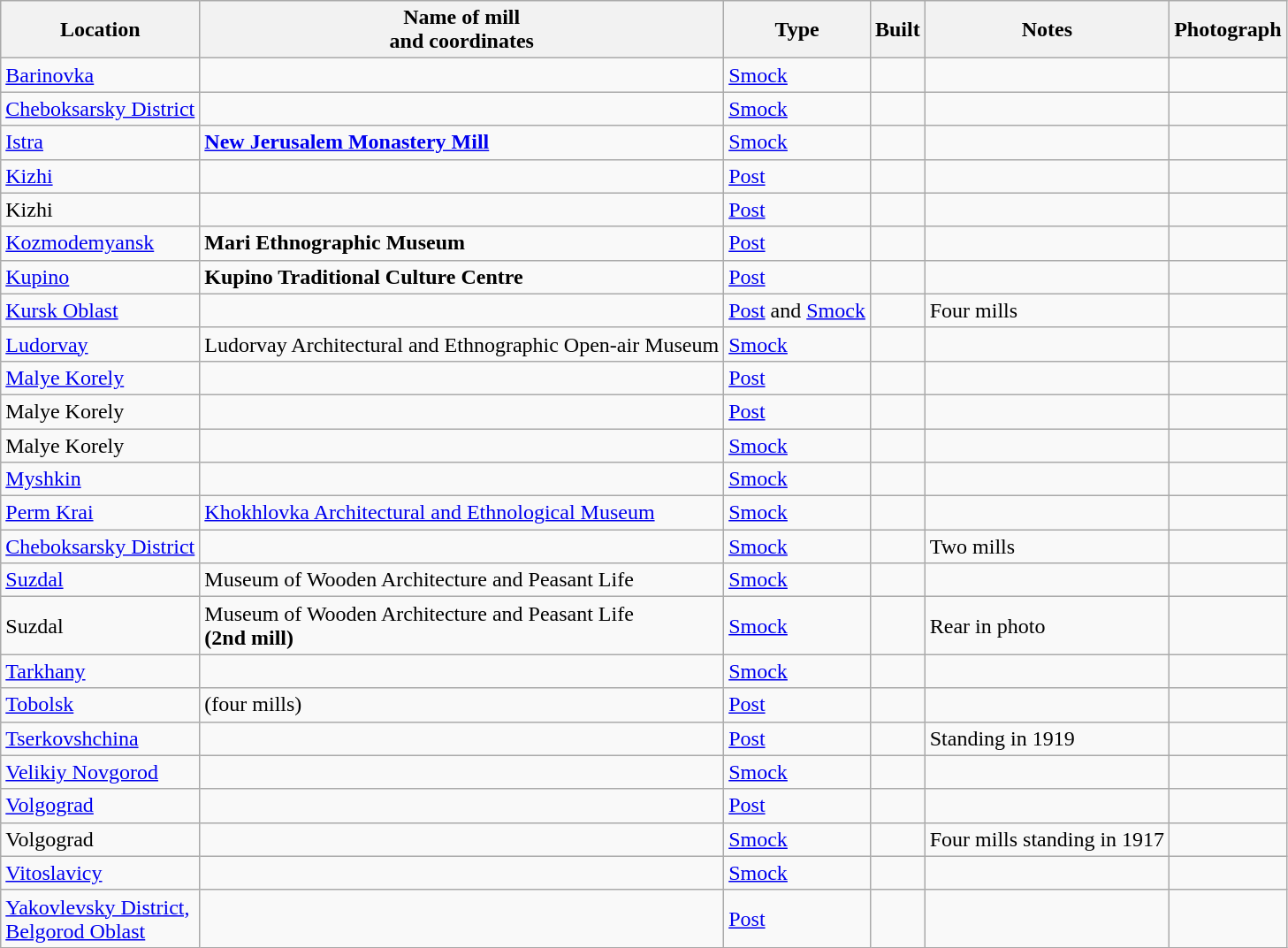<table class="wikitable">
<tr>
<th>Location</th>
<th>Name of mill<br>and coordinates</th>
<th>Type</th>
<th>Built</th>
<th>Notes</th>
<th>Photograph</th>
</tr>
<tr>
<td><a href='#'>Barinovka</a></td>
<td></td>
<td><a href='#'>Smock</a></td>
<td></td>
<td></td>
<td></td>
</tr>
<tr>
<td><a href='#'>Cheboksarsky District</a></td>
<td></td>
<td><a href='#'>Smock</a></td>
<td></td>
<td></td>
<td></td>
</tr>
<tr>
<td><a href='#'>Istra</a></td>
<td><strong><a href='#'>New Jerusalem Monastery Mill</a></strong></td>
<td><a href='#'>Smock</a></td>
<td></td>
<td></td>
<td></td>
</tr>
<tr>
<td><a href='#'>Kizhi</a></td>
<td></td>
<td><a href='#'>Post</a></td>
<td></td>
<td></td>
<td></td>
</tr>
<tr>
<td>Kizhi</td>
<td></td>
<td><a href='#'>Post</a></td>
<td></td>
<td></td>
<td></td>
</tr>
<tr>
<td><a href='#'>Kozmodemyansk</a></td>
<td><strong>Mari Ethnographic Museum</strong></td>
<td><a href='#'>Post</a></td>
<td></td>
<td></td>
<td></td>
</tr>
<tr>
<td><a href='#'>Kupino</a></td>
<td><strong>Kupino Traditional Culture Centre<em></td>
<td><a href='#'>Post</a></td>
<td></td>
<td></td>
<td></td>
</tr>
<tr>
<td><a href='#'>Kursk Oblast</a></td>
<td></td>
<td><a href='#'>Post</a> and <a href='#'>Smock</a></td>
<td></td>
<td>Four mills</td>
<td></td>
</tr>
<tr>
<td><a href='#'>Ludorvay</a></td>
<td></strong>Ludorvay Architectural and Ethnographic Open-air Museum<strong><br></td>
<td><a href='#'>Smock</a></td>
<td></td>
<td></td>
<td></td>
</tr>
<tr>
<td><a href='#'>Malye Korely</a></td>
<td></td>
<td><a href='#'>Post</a></td>
<td></td>
<td></td>
<td></td>
</tr>
<tr>
<td>Malye Korely</td>
<td></td>
<td><a href='#'>Post</a></td>
<td></td>
<td></td>
<td></td>
</tr>
<tr>
<td>Malye Korely</td>
<td></td>
<td><a href='#'>Smock</a></td>
<td></td>
<td></td>
<td></td>
</tr>
<tr>
<td><a href='#'>Myshkin</a></td>
<td></td>
<td><a href='#'>Smock</a></td>
<td></td>
<td></td>
<td></td>
</tr>
<tr>
<td><a href='#'>Perm Krai</a></td>
<td></strong><a href='#'>Khokhlovka Architectural and Ethnological Museum</a><strong></td>
<td><a href='#'>Smock</a></td>
<td></td>
<td></td>
<td></td>
</tr>
<tr>
<td><a href='#'>Cheboksarsky District</a></td>
<td></td>
<td><a href='#'>Smock</a></td>
<td></td>
<td>Two mills</td>
<td></td>
</tr>
<tr>
<td><a href='#'>Suzdal</a></td>
<td></strong>Museum of Wooden Architecture and Peasant Life<strong></td>
<td><a href='#'>Smock</a></td>
<td></td>
<td></td>
<td></td>
</tr>
<tr>
<td>Suzdal</td>
<td></strong>Museum of Wooden Architecture and Peasant Life<strong><br>(2nd mill)</td>
<td><a href='#'>Smock</a></td>
<td></td>
<td>Rear in photo</td>
<td></td>
</tr>
<tr>
<td><a href='#'>Tarkhany</a></td>
<td></td>
<td><a href='#'>Smock</a></td>
<td></td>
<td></td>
<td></td>
</tr>
<tr>
<td><a href='#'>Tobolsk</a></td>
<td>(four mills)</td>
<td><a href='#'>Post</a></td>
<td></td>
<td></td>
<td></td>
</tr>
<tr>
<td><a href='#'>Tserkovshchina</a></td>
<td></td>
<td><a href='#'>Post</a></td>
<td></td>
<td>Standing in 1919</td>
<td></td>
</tr>
<tr>
<td><a href='#'>Velikiy Novgorod</a></td>
<td></td>
<td><a href='#'>Smock</a></td>
<td></td>
<td></td>
<td></td>
</tr>
<tr>
<td><a href='#'>Volgograd</a></td>
<td></td>
<td><a href='#'>Post</a></td>
<td></td>
<td></td>
<td></td>
</tr>
<tr>
<td>Volgograd</td>
<td></td>
<td><a href='#'>Smock</a></td>
<td></td>
<td>Four mills standing in 1917</td>
<td></td>
</tr>
<tr>
<td><a href='#'>Vitoslavicy</a></td>
<td></td>
<td><a href='#'>Smock</a></td>
<td></td>
<td></td>
<td></td>
</tr>
<tr>
<td><a href='#'>Yakovlevsky District,<br>Belgorod Oblast</a></td>
<td></td>
<td><a href='#'>Post</a></td>
<td></td>
<td></td>
<td></td>
</tr>
</table>
